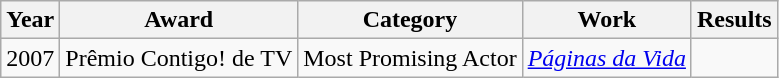<table class="wikitable">
<tr>
<th>Year</th>
<th>Award</th>
<th>Category</th>
<th>Work</th>
<th>Results</th>
</tr>
<tr>
<td>2007</td>
<td>Prêmio Contigo! de TV</td>
<td>Most Promising Actor</td>
<td><em><a href='#'>Páginas da Vida</a></em></td>
<td></td>
</tr>
</table>
